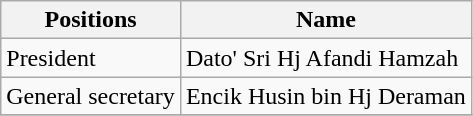<table class="wikitable">
<tr>
<th>Positions</th>
<th>Name</th>
</tr>
<tr>
<td>President</td>
<td> Dato' Sri Hj Afandi Hamzah</td>
</tr>
<tr>
<td>General secretary</td>
<td> Encik Husin bin Hj Deraman</td>
</tr>
<tr>
</tr>
</table>
